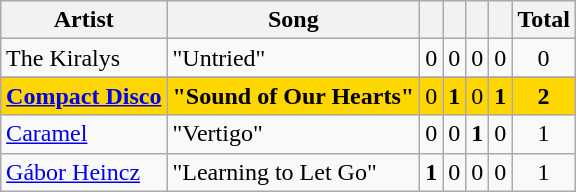<table class="sortable wikitable" style="margin: 1em auto 1em auto; text-align:center">
<tr>
<th>Artist</th>
<th>Song</th>
<th><small></small></th>
<th><small></small></th>
<th><small></small></th>
<th><small></small></th>
<th>Total</th>
</tr>
<tr>
<td align="left" data-sort-value="Kiralys, The">The Kiralys</td>
<td align="left">"Untried"</td>
<td>0</td>
<td>0</td>
<td>0</td>
<td>0</td>
<td>0</td>
</tr>
<tr>
</tr>
<tr style="background:gold;">
<td align="left"><strong><a href='#'>Compact Disco</a></strong></td>
<td align="left"><strong>"Sound of Our Hearts"</strong></td>
<td>0</td>
<td><strong>1</strong></td>
<td>0</td>
<td><strong>1</strong></td>
<td><strong>2</strong></td>
</tr>
<tr>
<td align="left"><a href='#'>Caramel</a></td>
<td align="left">"Vertigo"</td>
<td>0</td>
<td>0</td>
<td><strong>1</strong></td>
<td>0</td>
<td>1</td>
</tr>
<tr>
<td align="left"><a href='#'>Gábor Heincz</a></td>
<td align="left">"Learning to Let Go"</td>
<td><strong>1</strong></td>
<td>0</td>
<td>0</td>
<td>0</td>
<td>1</td>
</tr>
</table>
